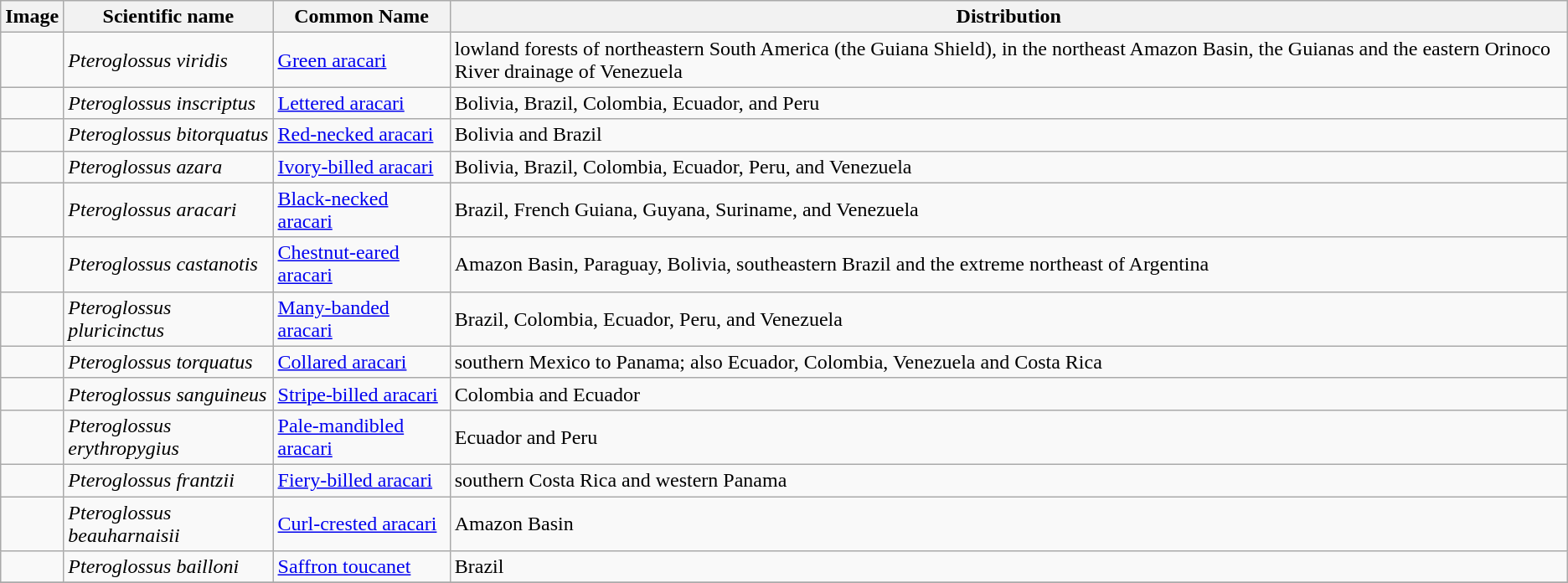<table class="wikitable">
<tr>
<th>Image</th>
<th>Scientific name</th>
<th>Common Name</th>
<th>Distribution</th>
</tr>
<tr>
<td></td>
<td><em>Pteroglossus viridis</em></td>
<td><a href='#'>Green aracari</a></td>
<td>lowland forests of northeastern South America (the Guiana Shield), in the northeast Amazon Basin, the Guianas and the eastern Orinoco River drainage of Venezuela</td>
</tr>
<tr>
<td></td>
<td><em>Pteroglossus inscriptus</em></td>
<td><a href='#'>Lettered aracari</a></td>
<td>Bolivia, Brazil, Colombia, Ecuador, and Peru</td>
</tr>
<tr>
<td></td>
<td><em>Pteroglossus bitorquatus</em></td>
<td><a href='#'>Red-necked aracari</a></td>
<td>Bolivia and Brazil</td>
</tr>
<tr>
<td></td>
<td><em>Pteroglossus azara</em></td>
<td><a href='#'>Ivory-billed aracari</a></td>
<td>Bolivia, Brazil, Colombia, Ecuador, Peru, and Venezuela</td>
</tr>
<tr>
<td></td>
<td><em>Pteroglossus aracari</em></td>
<td><a href='#'>Black-necked aracari</a></td>
<td>Brazil, French Guiana, Guyana, Suriname, and Venezuela</td>
</tr>
<tr>
<td></td>
<td><em>Pteroglossus castanotis</em></td>
<td><a href='#'>Chestnut-eared aracari</a></td>
<td>Amazon Basin, Paraguay, Bolivia, southeastern Brazil and the extreme northeast of Argentina</td>
</tr>
<tr>
<td></td>
<td><em>Pteroglossus pluricinctus</em></td>
<td><a href='#'>Many-banded aracari</a></td>
<td>Brazil, Colombia, Ecuador, Peru, and Venezuela</td>
</tr>
<tr>
<td></td>
<td><em>Pteroglossus torquatus</em></td>
<td><a href='#'>Collared aracari</a></td>
<td>southern Mexico to Panama; also Ecuador, Colombia, Venezuela and Costa Rica</td>
</tr>
<tr>
<td></td>
<td><em>Pteroglossus sanguineus</em></td>
<td><a href='#'>Stripe-billed aracari</a></td>
<td>Colombia and Ecuador</td>
</tr>
<tr>
<td></td>
<td><em>Pteroglossus erythropygius</em></td>
<td><a href='#'>Pale-mandibled aracari</a></td>
<td>Ecuador and Peru</td>
</tr>
<tr>
<td></td>
<td><em>Pteroglossus frantzii</em></td>
<td><a href='#'>Fiery-billed aracari</a></td>
<td>southern Costa Rica and western Panama</td>
</tr>
<tr>
<td></td>
<td><em>Pteroglossus beauharnaisii</em></td>
<td><a href='#'>Curl-crested aracari</a></td>
<td>Amazon Basin</td>
</tr>
<tr>
<td></td>
<td><em>Pteroglossus bailloni</em></td>
<td><a href='#'>Saffron toucanet</a></td>
<td>Brazil</td>
</tr>
<tr>
</tr>
</table>
